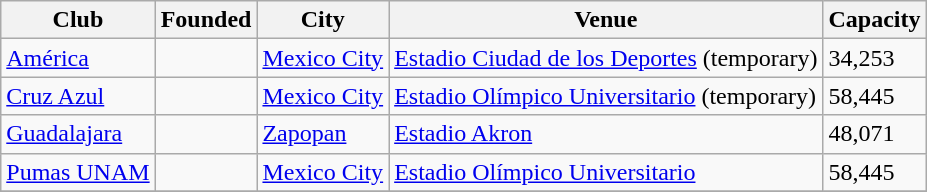<table class="wikitable sortable">
<tr>
<th>Club</th>
<th>Founded</th>
<th>City</th>
<th>Venue</th>
<th>Capacity</th>
</tr>
<tr>
<td><a href='#'>América</a></td>
<td></td>
<td><a href='#'>Mexico City</a></td>
<td><a href='#'>Estadio Ciudad de los Deportes</a> (temporary)</td>
<td>34,253</td>
</tr>
<tr>
<td><a href='#'>Cruz Azul</a></td>
<td></td>
<td><a href='#'>Mexico City</a></td>
<td><a href='#'>Estadio Olímpico Universitario</a> (temporary)</td>
<td>58,445</td>
</tr>
<tr>
<td><a href='#'>Guadalajara</a></td>
<td></td>
<td><a href='#'>Zapopan</a></td>
<td><a href='#'>Estadio Akron</a></td>
<td>48,071</td>
</tr>
<tr>
<td><a href='#'>Pumas UNAM</a></td>
<td></td>
<td><a href='#'>Mexico City</a></td>
<td><a href='#'>Estadio Olímpico Universitario</a></td>
<td>58,445</td>
</tr>
<tr>
</tr>
</table>
